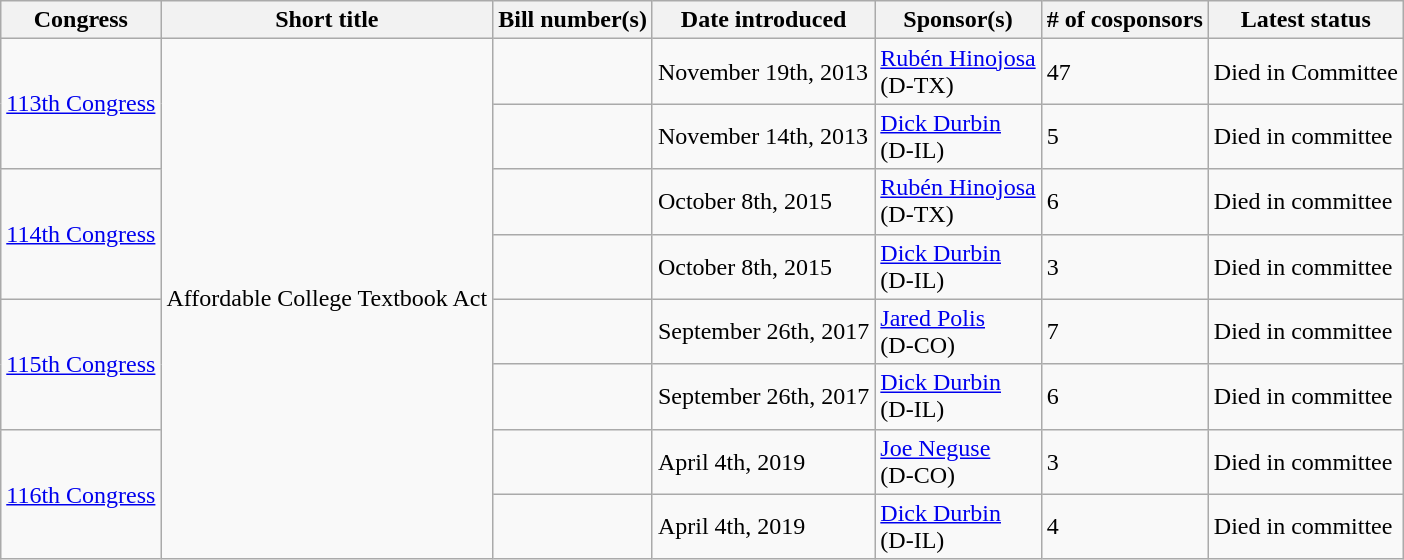<table class="wikitable">
<tr>
<th>Congress</th>
<th>Short title</th>
<th>Bill number(s)</th>
<th>Date introduced</th>
<th>Sponsor(s)</th>
<th># of cosponsors</th>
<th>Latest status</th>
</tr>
<tr>
<td rowspan="2"><a href='#'>113th Congress</a></td>
<td rowspan="8">Affordable College Textbook Act</td>
<td></td>
<td>November 19th, 2013</td>
<td><a href='#'>Rubén Hinojosa</a><br>(D-TX)</td>
<td>47</td>
<td>Died in Committee</td>
</tr>
<tr>
<td></td>
<td>November 14th, 2013</td>
<td><a href='#'>Dick Durbin</a><br>(D-IL)</td>
<td>5</td>
<td>Died in committee</td>
</tr>
<tr>
<td rowspan="2"><a href='#'>114th Congress</a></td>
<td></td>
<td>October 8th, 2015</td>
<td><a href='#'>Rubén Hinojosa</a><br>(D-TX)</td>
<td>6</td>
<td>Died in committee</td>
</tr>
<tr>
<td></td>
<td>October 8th, 2015</td>
<td><a href='#'>Dick Durbin</a><br>(D-IL)</td>
<td>3</td>
<td>Died in committee</td>
</tr>
<tr>
<td rowspan="2"><a href='#'>115th Congress</a></td>
<td></td>
<td>September 26th, 2017</td>
<td><a href='#'>Jared Polis</a><br>(D-CO)</td>
<td>7</td>
<td>Died in committee</td>
</tr>
<tr>
<td></td>
<td>September 26th, 2017</td>
<td><a href='#'>Dick Durbin</a><br>(D-IL)</td>
<td>6</td>
<td>Died in committee</td>
</tr>
<tr>
<td rowspan="2"><a href='#'>116th Congress</a></td>
<td></td>
<td>April 4th, 2019</td>
<td><a href='#'>Joe Neguse</a><br>(D-CO)</td>
<td>3</td>
<td>Died in committee</td>
</tr>
<tr>
<td></td>
<td>April 4th, 2019</td>
<td><a href='#'>Dick Durbin</a><br>(D-IL)</td>
<td>4</td>
<td>Died in committee</td>
</tr>
</table>
